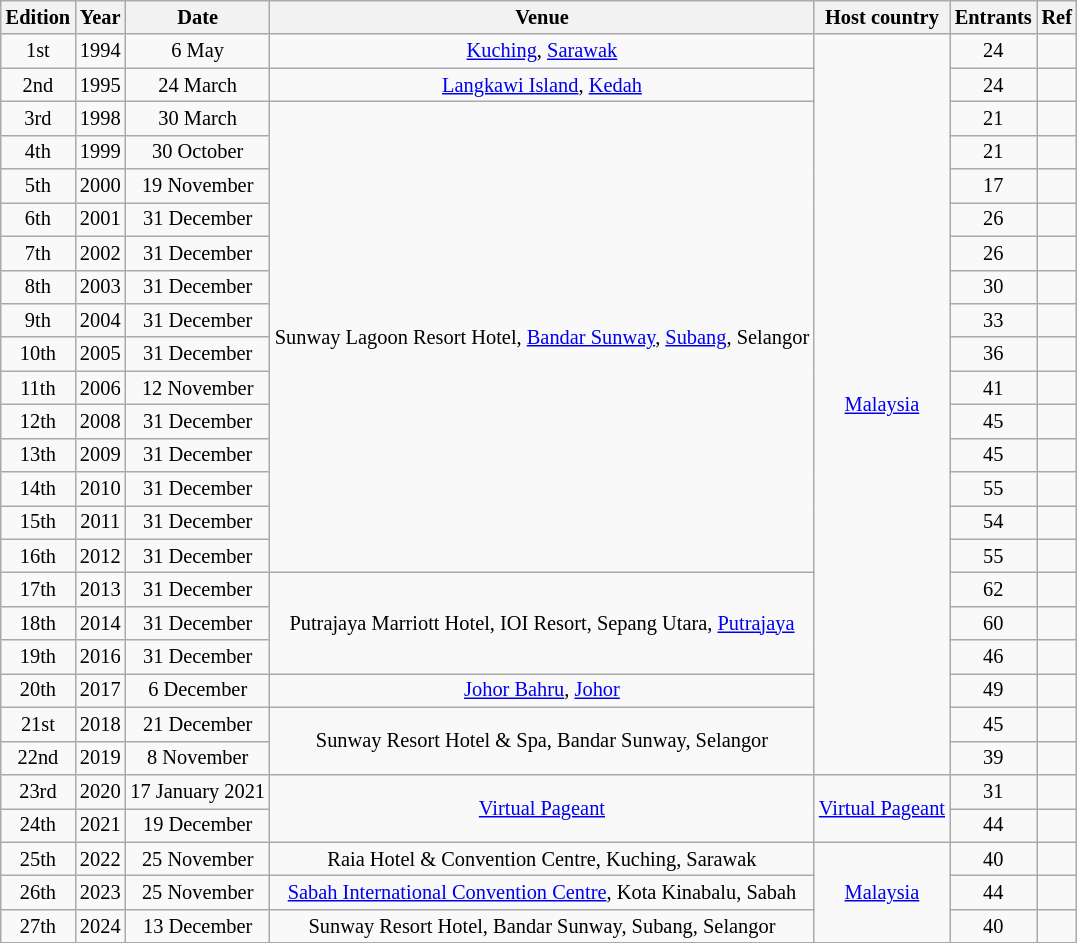<table class="wikitable sortable" style="font-size: 85%; text-align:center">
<tr>
<th>Edition</th>
<th>Year</th>
<th>Date</th>
<th>Venue</th>
<th>Host country</th>
<th>Entrants</th>
<th>Ref</th>
</tr>
<tr>
<td>1st</td>
<td>1994</td>
<td>6 May</td>
<td><a href='#'>Kuching</a>, <a href='#'>Sarawak</a></td>
<td rowspan="22"><a href='#'>Malaysia</a></td>
<td>24</td>
<td></td>
</tr>
<tr>
<td>2nd</td>
<td>1995</td>
<td>24 March</td>
<td><a href='#'>Langkawi Island</a>, <a href='#'>Kedah</a></td>
<td>24</td>
<td></td>
</tr>
<tr>
<td>3rd</td>
<td>1998</td>
<td>30 March</td>
<td rowspan="14">Sunway Lagoon Resort Hotel, <a href='#'>Bandar Sunway</a>, <a href='#'>Subang</a>, Selangor</td>
<td>21</td>
<td></td>
</tr>
<tr>
<td>4th</td>
<td>1999</td>
<td>30 October</td>
<td>21</td>
<td></td>
</tr>
<tr>
<td>5th</td>
<td>2000</td>
<td>19 November</td>
<td>17</td>
<td></td>
</tr>
<tr>
<td>6th</td>
<td>2001</td>
<td>31 December</td>
<td>26</td>
<td></td>
</tr>
<tr>
<td>7th</td>
<td>2002</td>
<td>31 December</td>
<td>26</td>
<td></td>
</tr>
<tr>
<td>8th</td>
<td>2003</td>
<td>31 December</td>
<td>30</td>
<td></td>
</tr>
<tr>
<td>9th</td>
<td>2004</td>
<td>31 December</td>
<td>33</td>
<td></td>
</tr>
<tr>
<td>10th</td>
<td>2005</td>
<td>31 December</td>
<td>36</td>
<td></td>
</tr>
<tr>
<td>11th</td>
<td>2006</td>
<td>12 November</td>
<td>41</td>
<td></td>
</tr>
<tr>
<td>12th</td>
<td>2008</td>
<td>31 December</td>
<td>45</td>
<td></td>
</tr>
<tr>
<td>13th</td>
<td>2009</td>
<td>31 December</td>
<td>45</td>
<td></td>
</tr>
<tr>
<td>14th</td>
<td>2010</td>
<td>31 December</td>
<td>55</td>
<td></td>
</tr>
<tr>
<td>15th</td>
<td>2011</td>
<td>31 December</td>
<td>54</td>
<td></td>
</tr>
<tr>
<td>16th</td>
<td>2012</td>
<td>31 December</td>
<td>55</td>
<td></td>
</tr>
<tr>
<td>17th</td>
<td>2013</td>
<td>31 December</td>
<td rowspan="3">Putrajaya Marriott Hotel, IOI Resort, Sepang Utara, <a href='#'>Putrajaya</a></td>
<td>62</td>
<td></td>
</tr>
<tr>
<td>18th</td>
<td>2014</td>
<td>31 December</td>
<td>60</td>
<td></td>
</tr>
<tr>
<td>19th</td>
<td>2016</td>
<td>31 December</td>
<td>46</td>
<td></td>
</tr>
<tr>
<td>20th</td>
<td>2017</td>
<td>6 December</td>
<td><a href='#'>Johor Bahru</a>, <a href='#'>Johor</a></td>
<td>49</td>
<td></td>
</tr>
<tr>
<td>21st</td>
<td>2018</td>
<td>21 December</td>
<td rowspan="2">Sunway Resort Hotel & Spa, Bandar Sunway, Selangor</td>
<td>45</td>
<td></td>
</tr>
<tr>
<td>22nd</td>
<td>2019</td>
<td>8 November</td>
<td>39</td>
<td></td>
</tr>
<tr>
<td>23rd</td>
<td>2020</td>
<td>17 January 2021</td>
<td rowspan="2"><a href='#'>Virtual Pageant</a></td>
<td rowspan="2"><a href='#'>Virtual Pageant</a></td>
<td>31</td>
<td></td>
</tr>
<tr>
<td>24th</td>
<td>2021</td>
<td>19 December</td>
<td>44</td>
<td></td>
</tr>
<tr>
<td>25th</td>
<td>2022</td>
<td>25 November</td>
<td>Raia Hotel & Convention Centre, Kuching, Sarawak</td>
<td rowspan="3"><a href='#'>Malaysia</a></td>
<td>40</td>
<td></td>
</tr>
<tr>
<td>26th</td>
<td>2023</td>
<td>25 November</td>
<td><a href='#'>Sabah International Convention Centre</a>, Kota Kinabalu, Sabah</td>
<td>44</td>
<td></td>
</tr>
<tr>
<td>27th</td>
<td>2024</td>
<td>13 December</td>
<td>Sunway Resort Hotel, Bandar Sunway, Subang, Selangor</td>
<td>40</td>
<td></td>
</tr>
</table>
